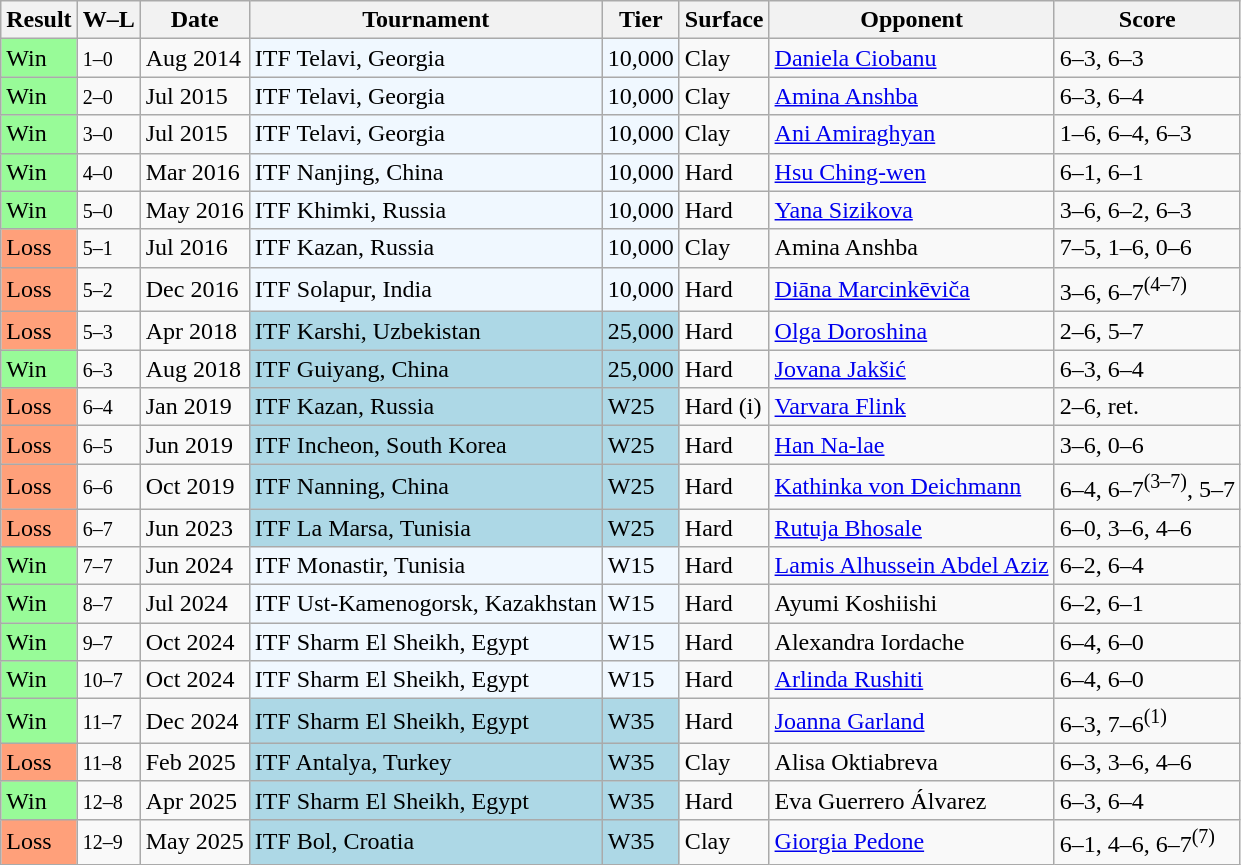<table class="sortable wikitable">
<tr>
<th>Result</th>
<th class="unsortable">W–L</th>
<th>Date</th>
<th>Tournament</th>
<th>Tier</th>
<th>Surface</th>
<th>Opponent</th>
<th class="unsortable">Score</th>
</tr>
<tr>
<td bgcolor="98FB98">Win</td>
<td><small>1–0</small></td>
<td>Aug 2014</td>
<td bgcolor="#f0f8ff">ITF Telavi, Georgia</td>
<td bgcolor="#f0f8ff">10,000</td>
<td>Clay</td>
<td> <a href='#'>Daniela Ciobanu</a></td>
<td>6–3, 6–3</td>
</tr>
<tr>
<td bgcolor="98FB98">Win</td>
<td><small>2–0</small></td>
<td>Jul 2015</td>
<td bgcolor="#f0f8ff">ITF Telavi, Georgia</td>
<td bgcolor="#f0f8ff">10,000</td>
<td>Clay</td>
<td> <a href='#'>Amina Anshba</a></td>
<td>6–3, 6–4</td>
</tr>
<tr>
<td bgcolor="98FB98">Win</td>
<td><small>3–0</small></td>
<td>Jul 2015</td>
<td bgcolor="#f0f8ff">ITF Telavi, Georgia</td>
<td bgcolor="#f0f8ff">10,000</td>
<td>Clay</td>
<td> <a href='#'>Ani Amiraghyan</a></td>
<td>1–6, 6–4, 6–3</td>
</tr>
<tr>
<td bgcolor="98FB98">Win</td>
<td><small>4–0</small></td>
<td>Mar 2016</td>
<td bgcolor="#f0f8ff">ITF Nanjing, China</td>
<td bgcolor="#f0f8ff">10,000</td>
<td>Hard</td>
<td> <a href='#'>Hsu Ching-wen</a></td>
<td>6–1, 6–1</td>
</tr>
<tr>
<td bgcolor="98FB98">Win</td>
<td><small>5–0</small></td>
<td>May 2016</td>
<td bgcolor="#f0f8ff">ITF Khimki, Russia</td>
<td bgcolor="#f0f8ff">10,000</td>
<td>Hard</td>
<td> <a href='#'>Yana Sizikova</a></td>
<td>3–6, 6–2, 6–3</td>
</tr>
<tr>
<td bgcolor="ffa07a">Loss</td>
<td><small>5–1</small></td>
<td>Jul 2016</td>
<td bgcolor="#f0f8ff">ITF Kazan, Russia</td>
<td bgcolor="#f0f8ff">10,000</td>
<td>Clay</td>
<td> Amina Anshba</td>
<td>7–5, 1–6, 0–6</td>
</tr>
<tr>
<td bgcolor="ffa07a">Loss</td>
<td><small>5–2</small></td>
<td>Dec 2016</td>
<td bgcolor="#f0f8ff">ITF Solapur, India</td>
<td bgcolor="#f0f8ff">10,000</td>
<td>Hard</td>
<td> <a href='#'>Diāna Marcinkēviča</a></td>
<td>3–6, 6–7<sup>(4–7)</sup></td>
</tr>
<tr>
<td bgcolor="ffa07a">Loss</td>
<td><small>5–3</small></td>
<td>Apr 2018</td>
<td bgcolor="lightblue">ITF Karshi, Uzbekistan</td>
<td bgcolor="lightblue">25,000</td>
<td>Hard</td>
<td> <a href='#'>Olga Doroshina</a></td>
<td>2–6, 5–7</td>
</tr>
<tr>
<td bgcolor="98FB98">Win</td>
<td><small>6–3</small></td>
<td>Aug 2018</td>
<td bgcolor="lightblue">ITF Guiyang, China</td>
<td bgcolor="lightblue">25,000</td>
<td>Hard</td>
<td> <a href='#'>Jovana Jakšić</a></td>
<td>6–3, 6–4</td>
</tr>
<tr>
<td bgcolor="ffa07a">Loss</td>
<td><small>6–4</small></td>
<td>Jan 2019</td>
<td bgcolor="lightblue">ITF Kazan, Russia</td>
<td bgcolor="lightblue">W25</td>
<td>Hard (i)</td>
<td> <a href='#'>Varvara Flink</a></td>
<td>2–6, ret.</td>
</tr>
<tr>
<td bgcolor="ffa07a">Loss</td>
<td><small>6–5</small></td>
<td>Jun 2019</td>
<td bgcolor="lightblue">ITF Incheon, South Korea</td>
<td bgcolor="lightblue">W25</td>
<td>Hard</td>
<td> <a href='#'>Han Na-lae</a></td>
<td>3–6, 0–6</td>
</tr>
<tr>
<td bgcolor="ffa07a">Loss</td>
<td><small>6–6</small></td>
<td>Oct 2019</td>
<td bgcolor="lightblue">ITF Nanning, China</td>
<td bgcolor="lightblue">W25</td>
<td>Hard</td>
<td> <a href='#'>Kathinka von Deichmann</a></td>
<td>6–4, 6–7<sup>(3–7)</sup>, 5–7</td>
</tr>
<tr>
<td bgcolor="ffa07a">Loss</td>
<td><small>6–7</small></td>
<td>Jun 2023</td>
<td bgcolor="lightblue">ITF La Marsa, Tunisia</td>
<td bgcolor="lightblue">W25</td>
<td>Hard</td>
<td> <a href='#'>Rutuja Bhosale</a></td>
<td>6–0, 3–6, 4–6</td>
</tr>
<tr>
<td bgcolor="98FB98">Win</td>
<td><small>7–7</small></td>
<td>Jun 2024</td>
<td bgcolor="#f0f8ff">ITF Monastir, Tunisia</td>
<td bgcolor="#f0f8ff">W15</td>
<td>Hard</td>
<td> <a href='#'>Lamis Alhussein Abdel Aziz</a></td>
<td>6–2, 6–4</td>
</tr>
<tr>
<td bgcolor="98FB98">Win</td>
<td><small>8–7</small></td>
<td>Jul 2024</td>
<td bgcolor="#f0f8ff">ITF Ust-Kamenogorsk, Kazakhstan</td>
<td bgcolor="#f0f8ff">W15</td>
<td>Hard</td>
<td> Ayumi Koshiishi</td>
<td>6–2, 6–1</td>
</tr>
<tr>
<td bgcolor="98FB98">Win</td>
<td><small>9–7</small></td>
<td>Oct 2024</td>
<td bgcolor="#f0f8ff">ITF Sharm El Sheikh, Egypt</td>
<td bgcolor="#f0f8ff">W15</td>
<td>Hard</td>
<td> Alexandra Iordache</td>
<td>6–4, 6–0</td>
</tr>
<tr>
<td bgcolor="98FB98">Win</td>
<td><small>10–7</small></td>
<td>Oct 2024</td>
<td bgcolor="#f0f8ff">ITF Sharm El Sheikh, Egypt</td>
<td bgcolor="#f0f8ff">W15</td>
<td>Hard</td>
<td> <a href='#'>Arlinda Rushiti</a></td>
<td>6–4, 6–0</td>
</tr>
<tr>
<td bgcolor="98FB98">Win</td>
<td><small>11–7</small></td>
<td>Dec 2024</td>
<td style="background:lightblue;">ITF Sharm El Sheikh, Egypt</td>
<td style="background:lightblue;">W35</td>
<td>Hard</td>
<td> <a href='#'>Joanna Garland</a></td>
<td>6–3, 7–6<sup>(1)</sup></td>
</tr>
<tr>
<td bgcolor="ffa07a">Loss</td>
<td><small>11–8</small></td>
<td>Feb 2025</td>
<td bgcolor="lightblue">ITF Antalya, Turkey</td>
<td bgcolor="lightblue">W35</td>
<td>Clay</td>
<td> Alisa Oktiabreva</td>
<td>6–3, 3–6, 4–6</td>
</tr>
<tr>
<td bgcolor="98FB98">Win</td>
<td><small>12–8</small></td>
<td>Apr 2025</td>
<td style="background:lightblue;">ITF Sharm El Sheikh, Egypt</td>
<td style="background:lightblue;">W35</td>
<td>Hard</td>
<td> Eva Guerrero Álvarez</td>
<td>6–3, 6–4</td>
</tr>
<tr>
<td bgcolor="ffa07a">Loss</td>
<td><small>12–9</small></td>
<td>May 2025</td>
<td bgcolor="lightblue">ITF Bol, Croatia</td>
<td bgcolor="lightblue">W35</td>
<td>Clay</td>
<td> <a href='#'>Giorgia Pedone</a></td>
<td>6–1, 4–6, 6–7<sup>(7)</sup></td>
</tr>
</table>
